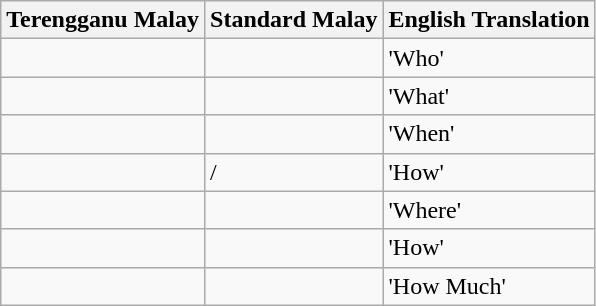<table class="wikitable">
<tr>
<th>Terengganu Malay</th>
<th>Standard Malay</th>
<th>English Translation</th>
</tr>
<tr>
<td></td>
<td></td>
<td>'Who'</td>
</tr>
<tr>
<td></td>
<td></td>
<td>'What'</td>
</tr>
<tr>
<td></td>
<td></td>
<td>'When'</td>
</tr>
<tr>
<td></td>
<td>/</td>
<td>'How'</td>
</tr>
<tr>
<td></td>
<td></td>
<td>'Where'</td>
</tr>
<tr>
<td></td>
<td></td>
<td>'How'</td>
</tr>
<tr>
<td></td>
<td></td>
<td>'How Much'</td>
</tr>
</table>
